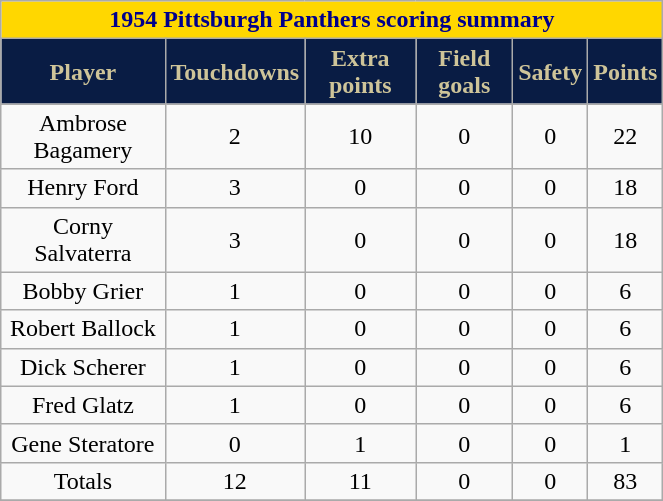<table class="wikitable" width="35%">
<tr>
<th colspan="10" style="background:gold; color:darkblue; text-align: center;"><strong>1954 Pittsburgh Panthers scoring summary</strong></th>
</tr>
<tr align="center"  style="background:#091C44;color:#CEC499;">
<td><strong>Player</strong></td>
<td><strong>Touchdowns</strong></td>
<td><strong>Extra points</strong></td>
<td><strong>Field goals</strong></td>
<td><strong>Safety</strong></td>
<td><strong>Points</strong></td>
</tr>
<tr align="center" bgcolor="">
<td>Ambrose Bagamery</td>
<td>2</td>
<td>10</td>
<td>0</td>
<td>0</td>
<td>22</td>
</tr>
<tr align="center" bgcolor="">
<td>Henry Ford</td>
<td>3</td>
<td>0</td>
<td>0</td>
<td>0</td>
<td>18</td>
</tr>
<tr align="center" bgcolor="">
<td>Corny Salvaterra</td>
<td>3</td>
<td>0</td>
<td>0</td>
<td>0</td>
<td>18</td>
</tr>
<tr align="center" bgcolor="">
<td>Bobby Grier</td>
<td>1</td>
<td>0</td>
<td>0</td>
<td>0</td>
<td>6</td>
</tr>
<tr align="center" bgcolor="">
<td>Robert Ballock</td>
<td>1</td>
<td>0</td>
<td>0</td>
<td>0</td>
<td>6</td>
</tr>
<tr align="center" bgcolor="">
<td>Dick Scherer</td>
<td>1</td>
<td>0</td>
<td>0</td>
<td>0</td>
<td>6</td>
</tr>
<tr align="center" bgcolor="">
<td>Fred Glatz</td>
<td>1</td>
<td>0</td>
<td>0</td>
<td>0</td>
<td>6</td>
</tr>
<tr align="center" bgcolor="">
<td>Gene Steratore</td>
<td>0</td>
<td>1</td>
<td>0</td>
<td>0</td>
<td>1</td>
</tr>
<tr align="center" bgcolor="">
<td>Totals</td>
<td>12</td>
<td>11</td>
<td>0</td>
<td>0</td>
<td>83</td>
</tr>
<tr align="center" bgcolor="">
</tr>
</table>
